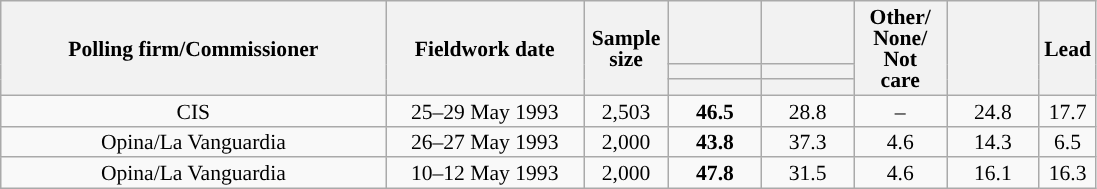<table class="wikitable collapsible collapsed" style="text-align:center; font-size:90%; line-height:14px;">
<tr style="height:42px;">
<th style="width:250px;" rowspan="3">Polling firm/Commissioner</th>
<th style="width:125px;" rowspan="3">Fieldwork date</th>
<th style="width:50px;" rowspan="3">Sample size</th>
<th style="width:55px;"></th>
<th style="width:55px;"></th>
<th style="width:55px;" rowspan="3">Other/<br>None/<br>Not<br>care</th>
<th style="width:55px;" rowspan="3"></th>
<th style="width:30px;" rowspan="3">Lead</th>
</tr>
<tr>
<th style="color:inherit;background:"></th>
<th style="color:inherit;background:"></th>
</tr>
<tr>
<th></th>
<th></th>
</tr>
<tr>
<td>CIS</td>
<td>25–29 May 1993</td>
<td>2,503</td>
<td><strong>46.5</strong></td>
<td>28.8</td>
<td>–</td>
<td>24.8</td>
<td style="background:">17.7</td>
</tr>
<tr>
<td>Opina/La Vanguardia</td>
<td>26–27 May 1993</td>
<td>2,000</td>
<td><strong>43.8</strong></td>
<td>37.3</td>
<td>4.6</td>
<td>14.3</td>
<td style="background:">6.5</td>
</tr>
<tr>
<td>Opina/La Vanguardia</td>
<td>10–12 May 1993</td>
<td>2,000</td>
<td><strong>47.8</strong></td>
<td>31.5</td>
<td>4.6</td>
<td>16.1</td>
<td style="background:">16.3</td>
</tr>
</table>
